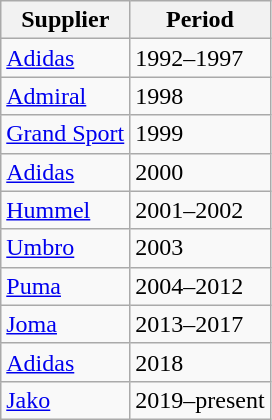<table class="wikitable">
<tr>
<th>Supplier</th>
<th>Period</th>
</tr>
<tr>
<td align="left"> <a href='#'>Adidas</a></td>
<td>1992–1997</td>
</tr>
<tr>
<td align="left"> <a href='#'>Admiral</a></td>
<td>1998</td>
</tr>
<tr>
<td align="left"> <a href='#'>Grand Sport</a></td>
<td>1999</td>
</tr>
<tr>
<td align="left"> <a href='#'>Adidas</a></td>
<td>2000</td>
</tr>
<tr>
<td align="left"> <a href='#'>Hummel</a></td>
<td>2001–2002</td>
</tr>
<tr>
<td align="left"> <a href='#'>Umbro</a></td>
<td>2003</td>
</tr>
<tr>
<td align="left"> <a href='#'>Puma</a></td>
<td>2004–2012</td>
</tr>
<tr>
<td align="left"> <a href='#'>Joma</a></td>
<td>2013–2017</td>
</tr>
<tr>
<td align="left"> <a href='#'>Adidas</a></td>
<td>2018</td>
</tr>
<tr>
<td align="left"> <a href='#'>Jako</a></td>
<td>2019–present</td>
</tr>
</table>
